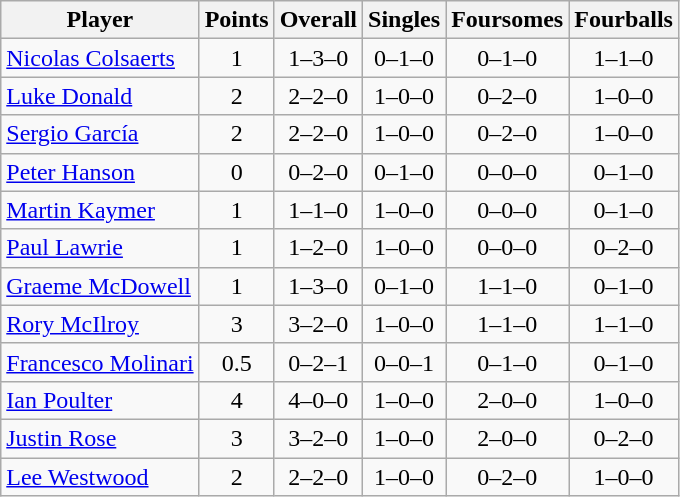<table class="wikitable sortable" style="text-align:center">
<tr>
<th>Player</th>
<th>Points</th>
<th>Overall</th>
<th>Singles</th>
<th>Foursomes</th>
<th>Fourballs</th>
</tr>
<tr>
<td align=left><a href='#'>Nicolas Colsaerts</a></td>
<td>1</td>
<td>1–3–0</td>
<td>0–1–0</td>
<td>0–1–0</td>
<td>1–1–0</td>
</tr>
<tr>
<td align=left><a href='#'>Luke Donald</a></td>
<td>2</td>
<td>2–2–0</td>
<td>1–0–0</td>
<td>0–2–0</td>
<td>1–0–0</td>
</tr>
<tr>
<td align=left><a href='#'>Sergio García</a></td>
<td>2</td>
<td>2–2–0</td>
<td>1–0–0</td>
<td>0–2–0</td>
<td>1–0–0</td>
</tr>
<tr>
<td align=left><a href='#'>Peter Hanson</a></td>
<td>0</td>
<td>0–2–0</td>
<td>0–1–0</td>
<td>0–0–0</td>
<td>0–1–0</td>
</tr>
<tr>
<td align=left><a href='#'>Martin Kaymer</a></td>
<td>1</td>
<td>1–1–0</td>
<td>1–0–0</td>
<td>0–0–0</td>
<td>0–1–0</td>
</tr>
<tr>
<td align=left><a href='#'>Paul Lawrie</a></td>
<td>1</td>
<td>1–2–0</td>
<td>1–0–0</td>
<td>0–0–0</td>
<td>0–2–0</td>
</tr>
<tr>
<td align=left><a href='#'>Graeme McDowell</a></td>
<td>1</td>
<td>1–3–0</td>
<td>0–1–0</td>
<td>1–1–0</td>
<td>0–1–0</td>
</tr>
<tr>
<td align=left><a href='#'>Rory McIlroy</a></td>
<td>3</td>
<td>3–2–0</td>
<td>1–0–0</td>
<td>1–1–0</td>
<td>1–1–0</td>
</tr>
<tr>
<td align=left><a href='#'>Francesco Molinari</a></td>
<td>0.5</td>
<td>0–2–1</td>
<td>0–0–1</td>
<td>0–1–0</td>
<td>0–1–0</td>
</tr>
<tr>
<td align=left><a href='#'>Ian Poulter</a></td>
<td>4</td>
<td>4–0–0</td>
<td>1–0–0</td>
<td>2–0–0</td>
<td>1–0–0</td>
</tr>
<tr>
<td align=left><a href='#'>Justin Rose</a></td>
<td>3</td>
<td>3–2–0</td>
<td>1–0–0</td>
<td>2–0–0</td>
<td>0–2–0</td>
</tr>
<tr>
<td align=left><a href='#'>Lee Westwood</a></td>
<td>2</td>
<td>2–2–0</td>
<td>1–0–0</td>
<td>0–2–0</td>
<td>1–0–0</td>
</tr>
</table>
